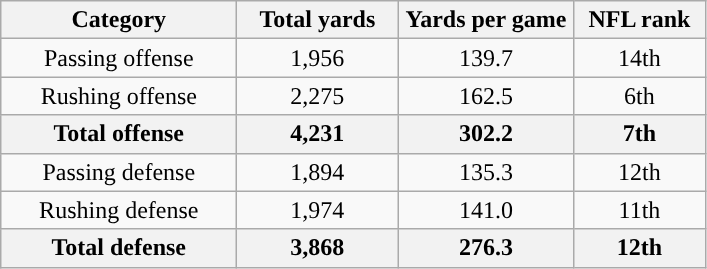<table class="wikitable" style="text-align:center">
<tr>
<th width=150px>Category</th>
<th width=100px>Total yards</th>
<th width=110px>Yards per game</th>
<th width=80px>NFL rank<br></th>
</tr>
<tr>
<td>Passing offense</td>
<td>1,956</td>
<td>139.7</td>
<td>14th</td>
</tr>
<tr>
<td>Rushing offense</td>
<td>2,275</td>
<td>162.5</td>
<td>6th</td>
</tr>
<tr>
<th>Total offense</th>
<th>4,231</th>
<th>302.2</th>
<th>7th</th>
</tr>
<tr>
<td>Passing defense</td>
<td>1,894</td>
<td>135.3</td>
<td>12th</td>
</tr>
<tr>
<td>Rushing defense</td>
<td>1,974</td>
<td>141.0</td>
<td>11th</td>
</tr>
<tr>
<th>Total defense</th>
<th>3,868</th>
<th>276.3</th>
<th>12th</th>
</tr>
</table>
